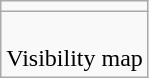<table class=wikitable>
<tr>
<td> </td>
</tr>
<tr align=center>
<td><br>Visibility map</td>
</tr>
</table>
